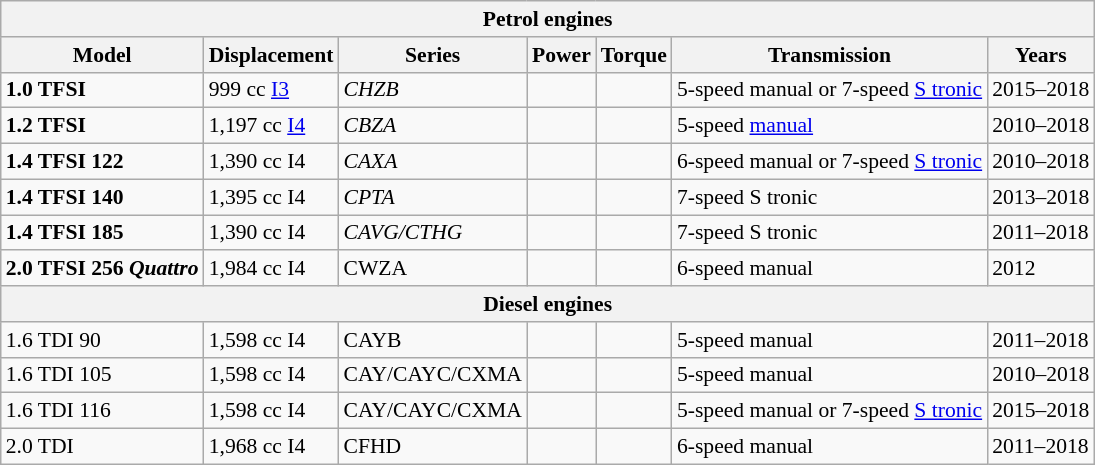<table class="wikitable" style="text-align:left; font-size:90%;">
<tr>
<th colspan="7">Petrol engines</th>
</tr>
<tr>
<th>Model</th>
<th>Displacement</th>
<th>Series</th>
<th>Power</th>
<th>Torque</th>
<th>Transmission</th>
<th>Years</th>
</tr>
<tr>
<td><strong>1.0 TFSI</strong></td>
<td>999 cc <a href='#'>I3</a></td>
<td><em>CHZB</em></td>
<td></td>
<td></td>
<td>5-speed manual or 7-speed <a href='#'>S tronic</a></td>
<td>2015–2018</td>
</tr>
<tr>
<td><strong>1.2 TFSI</strong></td>
<td>1,197 cc <a href='#'>I4</a></td>
<td><em>CBZA</em></td>
<td></td>
<td></td>
<td>5-speed <a href='#'>manual</a></td>
<td>2010–2018</td>
</tr>
<tr>
<td><strong>1.4 TFSI 122</strong></td>
<td>1,390 cc I4</td>
<td><em>CAXA</em></td>
<td></td>
<td></td>
<td>6-speed manual or 7-speed <a href='#'>S tronic</a></td>
<td>2010–2018</td>
</tr>
<tr>
<td><strong>1.4 TFSI 140</strong></td>
<td>1,395 cc I4</td>
<td><em>CPTA</em></td>
<td></td>
<td></td>
<td>7-speed S tronic</td>
<td>2013–2018</td>
</tr>
<tr>
<td><strong>1.4 TFSI 185</strong></td>
<td>1,390 cc I4</td>
<td><em>CAVG/CTHG</em></td>
<td></td>
<td></td>
<td>7-speed S tronic</td>
<td>2011–2018</td>
</tr>
<tr>
<td><strong>2.0 TFSI 256 <em>Quattro<strong><em></td>
<td>1,984 cc I4</td>
<td></em>CWZA<em></td>
<td></td>
<td></td>
<td>6-speed manual</td>
<td>2012</td>
</tr>
<tr>
<th colspan="7">Diesel engines</th>
</tr>
<tr>
<td></strong>1.6 TDI 90<strong></td>
<td>1,598 cc I4</td>
<td></em>CAYB<em></td>
<td></td>
<td></td>
<td>5-speed manual</td>
<td>2011–2018</td>
</tr>
<tr>
<td></strong>1.6 TDI 105<strong></td>
<td>1,598 cc I4</td>
<td></em>CAY/CAYC/CXMA<em></td>
<td></td>
<td></td>
<td>5-speed manual</td>
<td>2010–2018</td>
</tr>
<tr>
<td></strong>1.6 TDI 116<strong></td>
<td>1,598 cc I4</td>
<td></em>CAY/CAYC/CXMA<em></td>
<td></td>
<td></td>
<td>5-speed manual or 7-speed <a href='#'>S tronic</a></td>
<td>2015–2018</td>
</tr>
<tr>
<td></strong>2.0 TDI<strong></td>
<td>1,968 cc I4</td>
<td></em>CFHD<em></td>
<td></td>
<td></td>
<td>6-speed manual</td>
<td>2011–2018</td>
</tr>
</table>
